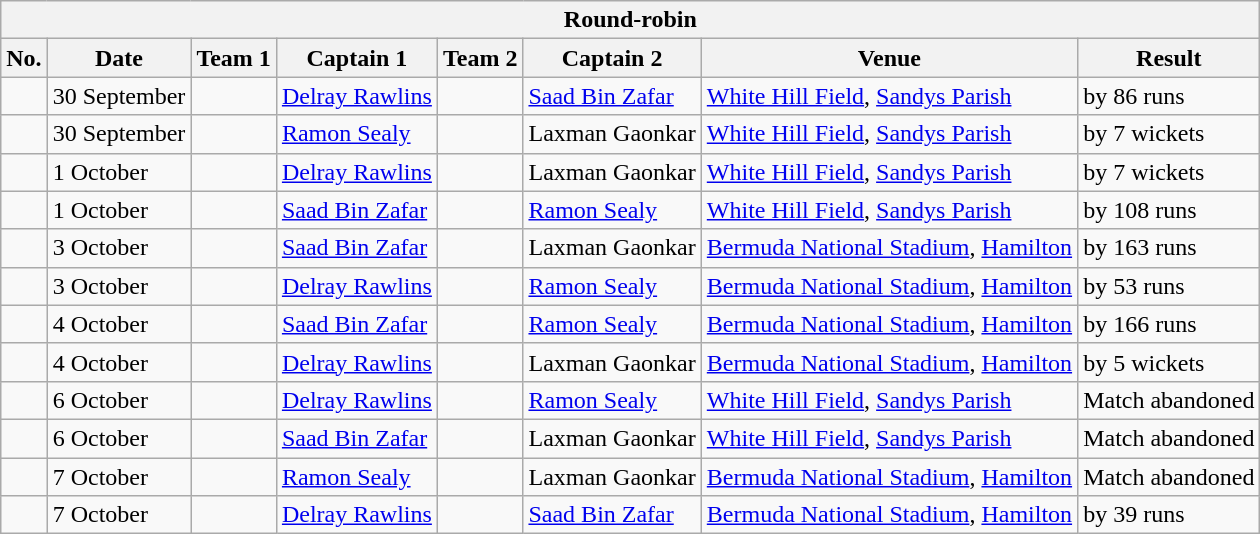<table class="wikitable">
<tr>
<th colspan="8">Round-robin</th>
</tr>
<tr>
<th>No.</th>
<th>Date</th>
<th>Team 1</th>
<th>Captain 1</th>
<th>Team 2</th>
<th>Captain 2</th>
<th>Venue</th>
<th>Result</th>
</tr>
<tr>
<td></td>
<td>30 September</td>
<td></td>
<td><a href='#'>Delray Rawlins</a></td>
<td></td>
<td><a href='#'>Saad Bin Zafar</a></td>
<td><a href='#'>White Hill Field</a>, <a href='#'>Sandys Parish</a></td>
<td> by 86 runs</td>
</tr>
<tr>
<td></td>
<td>30 September</td>
<td></td>
<td><a href='#'>Ramon Sealy</a></td>
<td></td>
<td>Laxman Gaonkar</td>
<td><a href='#'>White Hill Field</a>, <a href='#'>Sandys Parish</a></td>
<td> by 7 wickets</td>
</tr>
<tr>
<td></td>
<td>1 October</td>
<td></td>
<td><a href='#'>Delray Rawlins</a></td>
<td></td>
<td>Laxman Gaonkar</td>
<td><a href='#'>White Hill Field</a>, <a href='#'>Sandys Parish</a></td>
<td> by 7 wickets</td>
</tr>
<tr>
<td></td>
<td>1 October</td>
<td></td>
<td><a href='#'>Saad Bin Zafar</a></td>
<td></td>
<td><a href='#'>Ramon Sealy</a></td>
<td><a href='#'>White Hill Field</a>, <a href='#'>Sandys Parish</a></td>
<td> by 108 runs</td>
</tr>
<tr>
<td></td>
<td>3 October</td>
<td></td>
<td><a href='#'>Saad Bin Zafar</a></td>
<td></td>
<td>Laxman Gaonkar</td>
<td><a href='#'>Bermuda National Stadium</a>, <a href='#'>Hamilton</a></td>
<td> by 163 runs</td>
</tr>
<tr>
<td></td>
<td>3 October</td>
<td></td>
<td><a href='#'>Delray Rawlins</a></td>
<td></td>
<td><a href='#'>Ramon Sealy</a></td>
<td><a href='#'>Bermuda National Stadium</a>, <a href='#'>Hamilton</a></td>
<td> by 53 runs</td>
</tr>
<tr>
<td></td>
<td>4 October</td>
<td></td>
<td><a href='#'>Saad Bin Zafar</a></td>
<td></td>
<td><a href='#'>Ramon Sealy</a></td>
<td><a href='#'>Bermuda National Stadium</a>, <a href='#'>Hamilton</a></td>
<td> by 166 runs</td>
</tr>
<tr>
<td></td>
<td>4 October</td>
<td></td>
<td><a href='#'>Delray Rawlins</a></td>
<td></td>
<td>Laxman Gaonkar</td>
<td><a href='#'>Bermuda National Stadium</a>, <a href='#'>Hamilton</a></td>
<td> by 5 wickets</td>
</tr>
<tr>
<td></td>
<td>6 October</td>
<td></td>
<td><a href='#'>Delray Rawlins</a></td>
<td></td>
<td><a href='#'>Ramon Sealy</a></td>
<td><a href='#'>White Hill Field</a>, <a href='#'>Sandys Parish</a></td>
<td>Match abandoned</td>
</tr>
<tr>
<td></td>
<td>6 October</td>
<td></td>
<td><a href='#'>Saad Bin Zafar</a></td>
<td></td>
<td>Laxman Gaonkar</td>
<td><a href='#'>White Hill Field</a>, <a href='#'>Sandys Parish</a></td>
<td>Match abandoned</td>
</tr>
<tr>
<td></td>
<td>7 October</td>
<td></td>
<td><a href='#'>Ramon Sealy</a></td>
<td></td>
<td>Laxman Gaonkar</td>
<td><a href='#'>Bermuda National Stadium</a>, <a href='#'>Hamilton</a></td>
<td>Match abandoned</td>
</tr>
<tr>
<td></td>
<td>7 October</td>
<td></td>
<td><a href='#'>Delray Rawlins</a></td>
<td></td>
<td><a href='#'>Saad Bin Zafar</a></td>
<td><a href='#'>Bermuda National Stadium</a>, <a href='#'>Hamilton</a></td>
<td> by 39 runs</td>
</tr>
</table>
